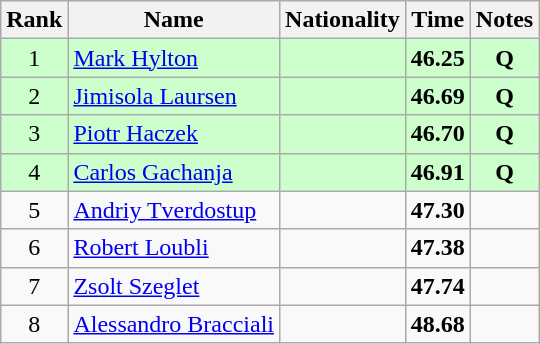<table class="wikitable sortable" style="text-align:center">
<tr>
<th>Rank</th>
<th>Name</th>
<th>Nationality</th>
<th>Time</th>
<th>Notes</th>
</tr>
<tr bgcolor=ccffcc>
<td>1</td>
<td align=left><a href='#'>Mark Hylton</a></td>
<td align=left></td>
<td><strong>46.25</strong></td>
<td><strong>Q</strong></td>
</tr>
<tr bgcolor=ccffcc>
<td>2</td>
<td align=left><a href='#'>Jimisola Laursen</a></td>
<td align=left></td>
<td><strong>46.69</strong></td>
<td><strong>Q</strong></td>
</tr>
<tr bgcolor=ccffcc>
<td>3</td>
<td align=left><a href='#'>Piotr Haczek</a></td>
<td align=left></td>
<td><strong>46.70</strong></td>
<td><strong>Q</strong></td>
</tr>
<tr bgcolor=ccffcc>
<td>4</td>
<td align=left><a href='#'>Carlos Gachanja</a></td>
<td align=left></td>
<td><strong>46.91</strong></td>
<td><strong>Q</strong></td>
</tr>
<tr>
<td>5</td>
<td align=left><a href='#'>Andriy Tverdostup</a></td>
<td align=left></td>
<td><strong>47.30</strong></td>
<td></td>
</tr>
<tr>
<td>6</td>
<td align=left><a href='#'>Robert Loubli</a></td>
<td align=left></td>
<td><strong>47.38</strong></td>
<td></td>
</tr>
<tr>
<td>7</td>
<td align=left><a href='#'>Zsolt Szeglet</a></td>
<td align=left></td>
<td><strong>47.74</strong></td>
<td></td>
</tr>
<tr>
<td>8</td>
<td align=left><a href='#'>Alessandro Bracciali</a></td>
<td align=left></td>
<td><strong>48.68</strong></td>
<td></td>
</tr>
</table>
